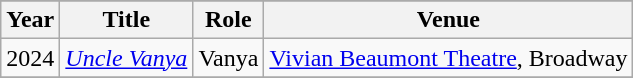<table class="wikitable unsortable">
<tr>
</tr>
<tr>
<th scope="col">Year</th>
<th scope="col">Title</th>
<th scope="col">Role</th>
<th scope="col">Venue</th>
</tr>
<tr>
<td>2024</td>
<td><em><a href='#'>Uncle Vanya</a></em></td>
<td>Vanya</td>
<td><a href='#'>Vivian Beaumont Theatre</a>, Broadway</td>
</tr>
<tr>
</tr>
</table>
